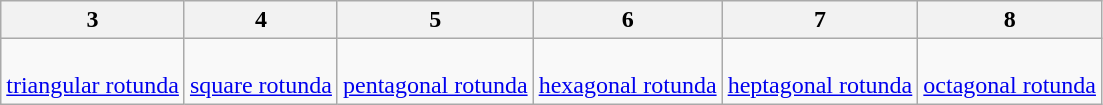<table class=wikitable>
<tr>
<th>3</th>
<th>4</th>
<th>5</th>
<th>6</th>
<th>7</th>
<th>8</th>
</tr>
<tr valign=top align=center>
<td><br><a href='#'>triangular rotunda</a></td>
<td><br><a href='#'>square rotunda</a></td>
<td><br><a href='#'>pentagonal rotunda</a></td>
<td><br><a href='#'>hexagonal rotunda</a></td>
<td><br><a href='#'>heptagonal rotunda</a></td>
<td><br><a href='#'>octagonal rotunda</a></td>
</tr>
</table>
